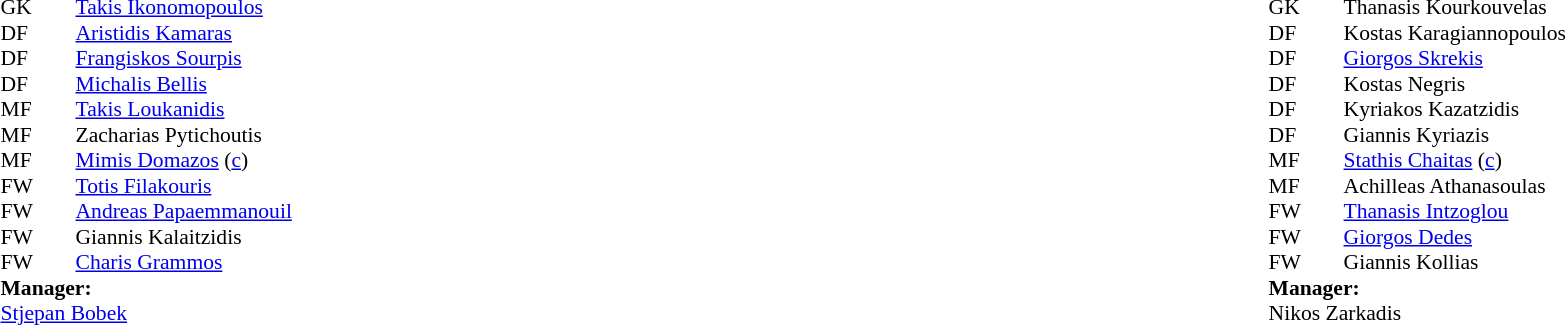<table width="100%">
<tr>
<td valign="top" width="50%"><br><table style="font-size: 90%" cellspacing="0" cellpadding="0">
<tr>
<th width="25"></th>
<th width="25"></th>
</tr>
<tr>
<td>GK</td>
<td></td>
<td> <a href='#'>Takis Ikonomopoulos</a></td>
</tr>
<tr>
<td>DF</td>
<td></td>
<td> <a href='#'>Aristidis Kamaras</a></td>
</tr>
<tr>
<td>DF</td>
<td></td>
<td> <a href='#'>Frangiskos Sourpis</a></td>
</tr>
<tr>
<td>DF</td>
<td></td>
<td> <a href='#'>Michalis Bellis</a></td>
</tr>
<tr>
<td>MF</td>
<td></td>
<td> <a href='#'>Takis Loukanidis</a></td>
</tr>
<tr>
<td>MF</td>
<td></td>
<td> Zacharias Pytichoutis</td>
</tr>
<tr>
<td>MF</td>
<td></td>
<td> <a href='#'>Mimis Domazos</a> (<a href='#'>c</a>)</td>
</tr>
<tr>
<td>FW</td>
<td></td>
<td> <a href='#'>Totis Filakouris</a></td>
</tr>
<tr>
<td>FW</td>
<td></td>
<td> <a href='#'>Andreas Papaemmanouil</a></td>
</tr>
<tr>
<td>FW</td>
<td></td>
<td> Giannis Kalaitzidis</td>
</tr>
<tr>
<td>FW</td>
<td></td>
<td> <a href='#'>Charis Grammos</a></td>
</tr>
<tr>
<td colspan=4><strong>Manager:</strong></td>
</tr>
<tr>
<td colspan="4"> <a href='#'>Stjepan Bobek</a></td>
</tr>
</table>
</td>
<td valign="top" width="50%"><br><table style="font-size: 90%" cellspacing="0" cellpadding="0" align="center">
<tr>
<th width="25"></th>
<th width="25"></th>
</tr>
<tr>
<td>GK</td>
<td></td>
<td> Thanasis Kourkouvelas</td>
</tr>
<tr>
<td>DF</td>
<td></td>
<td> Kostas Karagiannopoulos</td>
</tr>
<tr>
<td>DF</td>
<td></td>
<td> <a href='#'>Giorgos Skrekis</a></td>
</tr>
<tr>
<td>DF</td>
<td></td>
<td> Kostas Negris</td>
</tr>
<tr>
<td>DF</td>
<td></td>
<td> Kyriakos Kazatzidis</td>
</tr>
<tr>
<td>DF</td>
<td></td>
<td> Giannis Kyriazis</td>
</tr>
<tr>
<td>MF</td>
<td></td>
<td> <a href='#'>Stathis Chaitas</a> (<a href='#'>c</a>)</td>
</tr>
<tr>
<td>MF</td>
<td></td>
<td> Achilleas Athanasoulas</td>
</tr>
<tr>
<td>FW</td>
<td></td>
<td> <a href='#'>Thanasis Intzoglou</a></td>
</tr>
<tr>
<td>FW</td>
<td></td>
<td> <a href='#'>Giorgos Dedes</a></td>
</tr>
<tr>
<td>FW</td>
<td></td>
<td> Giannis Kollias</td>
</tr>
<tr>
<td colspan=4><strong>Manager:</strong></td>
</tr>
<tr>
<td colspan="4"> Nikos Zarkadis</td>
</tr>
</table>
</td>
</tr>
</table>
